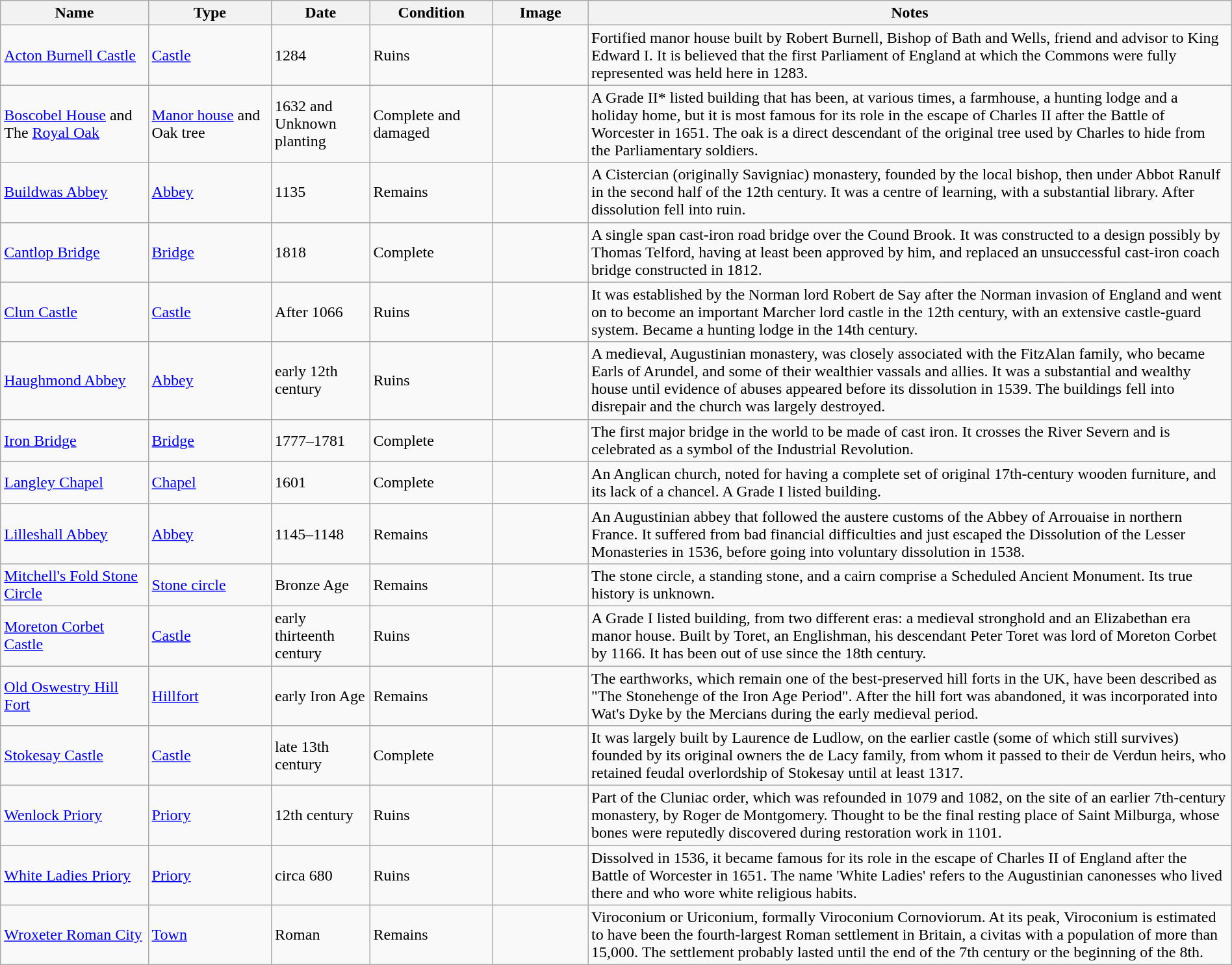<table class="wikitable sortable" width="100%">
<tr>
<th width="12%">Name</th>
<th width="10%">Type</th>
<th width="8%">Date</th>
<th width="10%">Condition</th>
<th class="unsortable" width="90px">Image</th>
<th class="unsortable">Notes</th>
</tr>
<tr>
<td><a href='#'>Acton Burnell Castle</a></td>
<td><a href='#'>Castle</a></td>
<td>1284</td>
<td>Ruins</td>
<td></td>
<td>Fortified manor house built by Robert Burnell, Bishop of Bath and Wells, friend and advisor to King Edward I. It is believed that the first Parliament of England at which the Commons were fully represented was held here in 1283.</td>
</tr>
<tr>
<td><a href='#'>Boscobel House</a> and The <a href='#'>Royal Oak</a></td>
<td><a href='#'>Manor house</a> and Oak tree</td>
<td>1632 and Unknown planting</td>
<td>Complete and damaged</td>
<td></td>
<td>A Grade II* listed building that has been, at various times, a farmhouse, a hunting lodge and a holiday home, but it is most famous for its role in the escape of Charles II after the Battle of Worcester in 1651. The oak is a direct descendant of the original tree used by Charles to hide from the Parliamentary soldiers.</td>
</tr>
<tr>
<td><a href='#'>Buildwas Abbey</a></td>
<td><a href='#'>Abbey</a></td>
<td>1135</td>
<td>Remains</td>
<td></td>
<td>A Cistercian (originally Savigniac) monastery, founded by the local bishop, then under Abbot Ranulf in the second half of the 12th century. It was a centre of learning, with a substantial library. After dissolution fell into ruin.</td>
</tr>
<tr>
<td><a href='#'>Cantlop Bridge</a></td>
<td><a href='#'>Bridge</a></td>
<td>1818</td>
<td>Complete</td>
<td></td>
<td>A single span cast-iron road bridge over the Cound Brook. It was constructed to a design possibly by Thomas Telford, having at least been approved by him, and replaced an unsuccessful cast-iron coach bridge constructed in 1812.</td>
</tr>
<tr>
<td><a href='#'>Clun Castle</a></td>
<td><a href='#'>Castle</a></td>
<td>After 1066</td>
<td>Ruins</td>
<td></td>
<td>It was established by the Norman lord Robert de Say after the Norman invasion of England and went on to become an important Marcher lord castle in the 12th century, with an extensive castle-guard system. Became a hunting lodge in the 14th century.</td>
</tr>
<tr>
<td><a href='#'>Haughmond Abbey</a></td>
<td><a href='#'>Abbey</a></td>
<td>early 12th century</td>
<td>Ruins</td>
<td></td>
<td>A medieval, Augustinian monastery, was closely associated with the FitzAlan family, who became Earls of Arundel, and some of their wealthier vassals and allies. It was a substantial and wealthy house until evidence of abuses appeared before its dissolution in 1539. The buildings fell into disrepair and the church was largely destroyed.</td>
</tr>
<tr>
<td><a href='#'>Iron Bridge</a></td>
<td><a href='#'>Bridge</a></td>
<td>1777–1781</td>
<td>Complete</td>
<td></td>
<td>The first major bridge in the world to be made of cast iron. It crosses the River Severn and is celebrated as a symbol of the Industrial Revolution.</td>
</tr>
<tr>
<td><a href='#'>Langley Chapel</a></td>
<td><a href='#'>Chapel</a></td>
<td>1601</td>
<td>Complete</td>
<td></td>
<td>An Anglican church, noted for having a complete set of original 17th-century wooden furniture, and its lack of a chancel. A Grade I listed building.</td>
</tr>
<tr>
<td><a href='#'>Lilleshall Abbey</a></td>
<td><a href='#'>Abbey</a></td>
<td>1145–1148</td>
<td>Remains</td>
<td></td>
<td>An Augustinian abbey that followed the austere customs of the Abbey of Arrouaise in northern France. It suffered from bad financial difficulties and just escaped the Dissolution of the Lesser Monasteries in 1536, before going into voluntary dissolution in 1538.</td>
</tr>
<tr>
<td><a href='#'>Mitchell's Fold Stone Circle</a></td>
<td><a href='#'>Stone circle</a></td>
<td>Bronze Age</td>
<td>Remains</td>
<td></td>
<td>The stone circle, a standing stone, and a cairn comprise a Scheduled Ancient Monument. Its true history is unknown.</td>
</tr>
<tr>
<td><a href='#'>Moreton Corbet Castle</a></td>
<td><a href='#'>Castle</a></td>
<td>early thirteenth century</td>
<td>Ruins</td>
<td></td>
<td>A Grade I listed building, from two different eras: a medieval stronghold and an Elizabethan era manor house. Built by Toret, an Englishman, his descendant Peter Toret was lord of Moreton Corbet by 1166. It has been out of use since the 18th century.</td>
</tr>
<tr>
<td><a href='#'>Old Oswestry Hill Fort</a></td>
<td><a href='#'>Hillfort</a></td>
<td>early Iron Age</td>
<td>Remains</td>
<td></td>
<td>The earthworks, which remain one of the best-preserved hill forts in the UK, have been described as "The Stonehenge of the Iron Age Period". After the hill fort was abandoned, it was incorporated into Wat's Dyke by the Mercians during the early medieval period.</td>
</tr>
<tr>
<td><a href='#'>Stokesay Castle</a></td>
<td><a href='#'>Castle</a></td>
<td>late 13th century</td>
<td>Complete</td>
<td></td>
<td>It was largely built by Laurence de Ludlow, on the earlier castle (some of which still survives) founded by its original owners the de Lacy family, from whom it passed to their de Verdun heirs, who retained feudal overlordship of Stokesay until at least 1317.</td>
</tr>
<tr>
<td><a href='#'>Wenlock Priory</a></td>
<td><a href='#'>Priory</a></td>
<td>12th century</td>
<td>Ruins</td>
<td></td>
<td>Part of the Cluniac order, which was refounded in 1079 and 1082, on the site of an earlier 7th-century monastery, by Roger de Montgomery. Thought to be the final resting place of Saint Milburga, whose bones were reputedly discovered during restoration work in 1101.</td>
</tr>
<tr>
<td><a href='#'>White Ladies Priory</a></td>
<td><a href='#'>Priory</a></td>
<td>circa 680</td>
<td>Ruins</td>
<td></td>
<td>Dissolved in 1536, it became famous for its role in the escape of Charles II of England after the Battle of Worcester in 1651. The name 'White Ladies' refers to the Augustinian canonesses who lived there and who wore white religious habits.</td>
</tr>
<tr>
<td><a href='#'>Wroxeter Roman City</a></td>
<td><a href='#'>Town</a></td>
<td>Roman</td>
<td>Remains</td>
<td></td>
<td>Viroconium or Uriconium, formally Viroconium Cornoviorum. At its peak, Viroconium is estimated to have been the fourth-largest Roman settlement in Britain, a civitas with a population of more than 15,000. The settlement probably lasted until the end of the 7th century or the beginning of the 8th.</td>
</tr>
</table>
